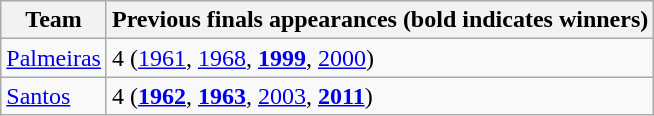<table class="wikitable">
<tr>
<th>Team</th>
<th>Previous finals appearances (bold indicates winners)</th>
</tr>
<tr>
<td> <a href='#'>Palmeiras</a></td>
<td>4 (<a href='#'>1961</a>, <a href='#'>1968</a>, <strong><a href='#'>1999</a></strong>, <a href='#'>2000</a>)</td>
</tr>
<tr>
<td> <a href='#'>Santos</a></td>
<td>4 (<strong><a href='#'>1962</a></strong>, <strong><a href='#'>1963</a></strong>, <a href='#'>2003</a>, <strong><a href='#'>2011</a></strong>)</td>
</tr>
</table>
